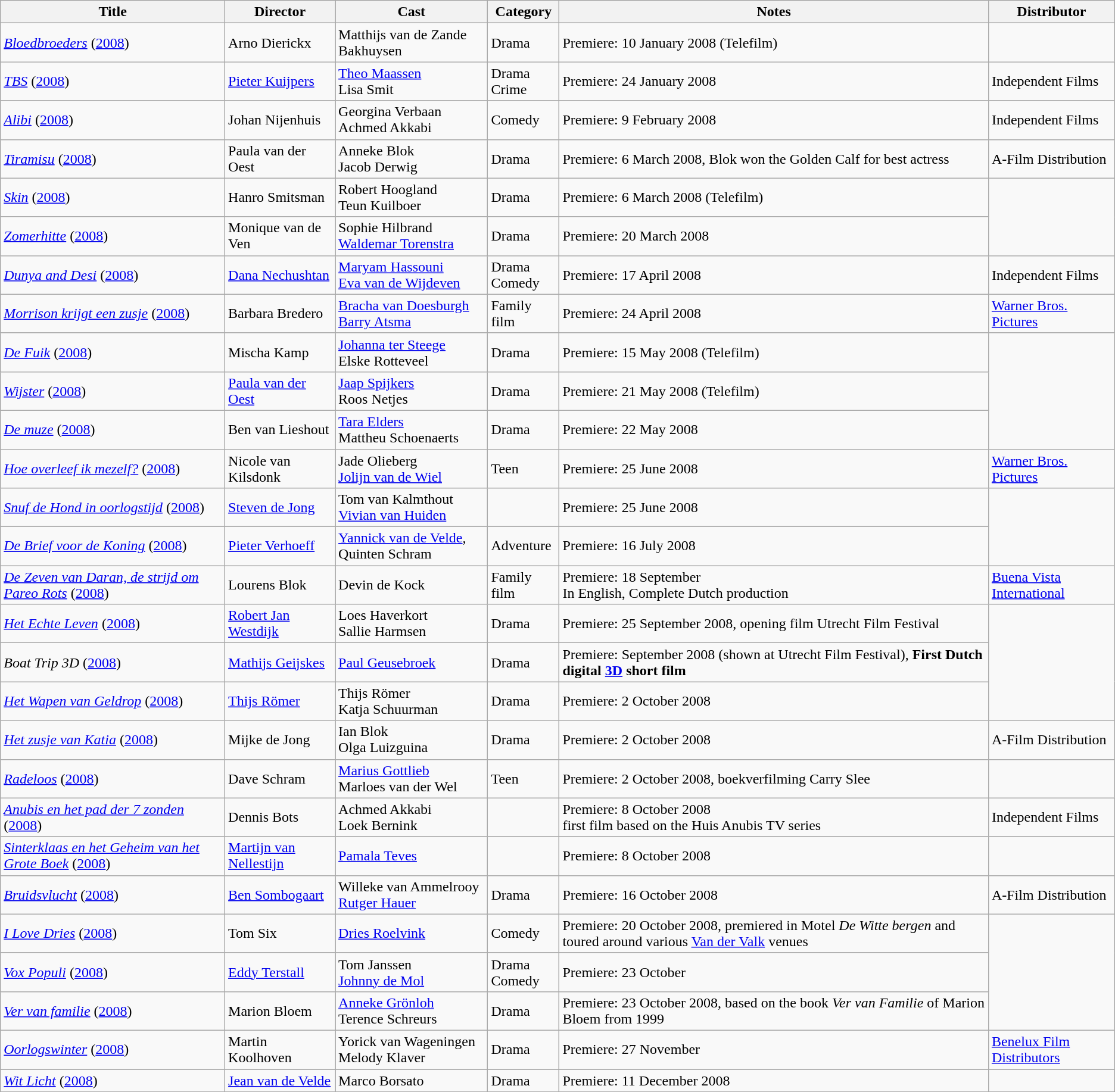<table class="wikitable">
<tr>
<th>Title</th>
<th>Director</th>
<th>Cast</th>
<th>Category</th>
<th>Notes</th>
<th>Distributor</th>
</tr>
<tr>
<td><em><a href='#'>Bloedbroeders</a></em> (<a href='#'>2008</a>)</td>
<td>Arno Dierickx</td>
<td>Matthijs van de Zande Bakhuysen</td>
<td>Drama</td>
<td>Premiere: 10 January 2008 (Telefilm)</td>
</tr>
<tr>
<td><em><a href='#'>TBS</a></em> (<a href='#'>2008</a>)</td>
<td><a href='#'>Pieter Kuijpers</a></td>
<td><a href='#'>Theo Maassen</a><br>Lisa Smit</td>
<td>Drama<br>Crime</td>
<td>Premiere: 24 January 2008</td>
<td>Independent Films</td>
</tr>
<tr>
<td><em><a href='#'>Alibi</a></em> (<a href='#'>2008</a>)</td>
<td>Johan Nijenhuis</td>
<td>Georgina Verbaan<br>Achmed Akkabi</td>
<td>Comedy</td>
<td>Premiere: 9 February 2008</td>
<td>Independent Films</td>
</tr>
<tr>
<td><em><a href='#'>Tiramisu</a></em> (<a href='#'>2008</a>)</td>
<td>Paula van der Oest</td>
<td>Anneke Blok<br>Jacob Derwig</td>
<td>Drama</td>
<td>Premiere: 6 March 2008, Blok won the Golden Calf for best actress</td>
<td>A-Film Distribution</td>
</tr>
<tr>
<td><em><a href='#'>Skin</a></em> (<a href='#'>2008</a>)</td>
<td>Hanro Smitsman</td>
<td>Robert Hoogland<br>Teun Kuilboer</td>
<td>Drama</td>
<td>Premiere: 6 March 2008 (Telefilm)</td>
</tr>
<tr>
<td><em><a href='#'>Zomerhitte</a></em> (<a href='#'>2008</a>)</td>
<td>Monique van de Ven</td>
<td>Sophie Hilbrand<br><a href='#'>Waldemar Torenstra</a></td>
<td>Drama</td>
<td>Premiere: 20 March 2008</td>
</tr>
<tr>
<td><em><a href='#'>Dunya and Desi</a></em> (<a href='#'>2008</a>)</td>
<td><a href='#'>Dana Nechushtan</a></td>
<td><a href='#'>Maryam Hassouni</a><br><a href='#'>Eva van de Wijdeven</a></td>
<td>Drama<br>Comedy</td>
<td>Premiere: 17 April 2008</td>
<td>Independent Films</td>
</tr>
<tr>
<td><em><a href='#'>Morrison krijgt een zusje</a></em> (<a href='#'>2008</a>)</td>
<td>Barbara Bredero</td>
<td><a href='#'>Bracha van Doesburgh</a><br><a href='#'>Barry Atsma</a></td>
<td>Family film</td>
<td>Premiere: 24 April 2008</td>
<td><a href='#'>Warner Bros. Pictures</a></td>
</tr>
<tr>
<td><em><a href='#'>De Fuik</a></em> (<a href='#'>2008</a>)</td>
<td>Mischa Kamp</td>
<td><a href='#'>Johanna ter Steege</a><br>Elske Rotteveel</td>
<td>Drama</td>
<td>Premiere: 15 May 2008 (Telefilm)</td>
</tr>
<tr>
<td><em><a href='#'>Wijster</a></em> (<a href='#'>2008</a>)</td>
<td><a href='#'>Paula van der Oest</a></td>
<td><a href='#'>Jaap Spijkers</a><br>Roos Netjes</td>
<td>Drama</td>
<td>Premiere: 21 May 2008 (Telefilm)</td>
</tr>
<tr>
<td><em><a href='#'>De muze</a></em> (<a href='#'>2008</a>)</td>
<td>Ben van Lieshout</td>
<td><a href='#'>Tara Elders</a><br>Mattheu Schoenaerts</td>
<td>Drama</td>
<td>Premiere: 22 May 2008</td>
</tr>
<tr>
<td><em><a href='#'>Hoe overleef ik mezelf?</a></em> (<a href='#'>2008</a>)</td>
<td>Nicole van Kilsdonk</td>
<td>Jade Olieberg<br><a href='#'>Jolijn van de Wiel</a></td>
<td>Teen</td>
<td>Premiere: 25 June 2008</td>
<td><a href='#'>Warner Bros. Pictures</a></td>
</tr>
<tr>
<td><em><a href='#'>Snuf de Hond in oorlogstijd</a></em> (<a href='#'>2008</a>)</td>
<td><a href='#'>Steven de Jong</a></td>
<td>Tom van Kalmthout<br><a href='#'>Vivian van Huiden</a></td>
<td></td>
<td>Premiere: 25 June 2008</td>
</tr>
<tr>
<td><em><a href='#'>De Brief voor de Koning</a></em> (<a href='#'>2008</a>)</td>
<td><a href='#'>Pieter Verhoeff</a></td>
<td><a href='#'>Yannick van de Velde</a>,<br>Quinten Schram</td>
<td>Adventure</td>
<td>Premiere: 16 July 2008</td>
</tr>
<tr>
<td><em><a href='#'>De Zeven van Daran, de strijd om Pareo Rots</a></em> (<a href='#'>2008</a>)</td>
<td>Lourens Blok</td>
<td>Devin de Kock</td>
<td>Family film</td>
<td>Premiere: 18 September<br>In English, Complete Dutch production</td>
<td><a href='#'>Buena Vista International</a></td>
</tr>
<tr>
<td><em><a href='#'>Het Echte Leven</a></em> (<a href='#'>2008</a>)</td>
<td><a href='#'>Robert Jan Westdijk</a></td>
<td>Loes Haverkort<br>Sallie Harmsen</td>
<td>Drama</td>
<td>Premiere: 25 September 2008, opening film Utrecht Film Festival</td>
</tr>
<tr>
<td><em>Boat Trip 3D</em> (<a href='#'>2008</a>)</td>
<td><a href='#'>Mathijs Geijskes</a></td>
<td><a href='#'>Paul Geusebroek</a></td>
<td>Drama</td>
<td>Premiere: September 2008 (shown at Utrecht Film Festival), <strong>First Dutch digital <a href='#'>3D</a> short film</strong></td>
</tr>
<tr>
<td><em><a href='#'>Het Wapen van Geldrop</a></em> (<a href='#'>2008</a>)</td>
<td><a href='#'>Thijs Römer</a></td>
<td>Thijs Römer<br>Katja Schuurman</td>
<td>Drama</td>
<td>Premiere: 2 October 2008</td>
</tr>
<tr>
<td><em><a href='#'>Het zusje van Katia</a></em> (<a href='#'>2008</a>)</td>
<td>Mijke de Jong</td>
<td>Ian Blok<br>Olga Luizguina</td>
<td>Drama</td>
<td>Premiere: 2 October 2008</td>
<td>A-Film Distribution</td>
</tr>
<tr>
<td><em><a href='#'>Radeloos</a></em> (<a href='#'>2008</a>)</td>
<td>Dave Schram</td>
<td><a href='#'>Marius Gottlieb</a><br>Marloes van der Wel</td>
<td>Teen</td>
<td>Premiere: 2 October 2008, boekverfilming Carry Slee</td>
</tr>
<tr>
<td><em><a href='#'>Anubis en het pad der 7 zonden</a></em> (<a href='#'>2008</a>)</td>
<td>Dennis Bots</td>
<td>Achmed Akkabi<br>Loek Bernink</td>
<td></td>
<td>Premiere: 8 October 2008<br>first film based on the Huis Anubis TV series</td>
<td>Independent Films</td>
</tr>
<tr>
<td><em><a href='#'>Sinterklaas en het Geheim van het Grote Boek</a></em> (<a href='#'>2008</a>)</td>
<td><a href='#'>Martijn van Nellestijn</a></td>
<td><a href='#'>Pamala Teves</a></td>
<td></td>
<td>Premiere: 8 October 2008</td>
</tr>
<tr>
<td><em><a href='#'>Bruidsvlucht</a></em> (<a href='#'>2008</a>)</td>
<td><a href='#'>Ben Sombogaart</a></td>
<td>Willeke van Ammelrooy<br><a href='#'>Rutger Hauer</a></td>
<td>Drama</td>
<td>Premiere: 16 October 2008</td>
<td>A-Film Distribution</td>
</tr>
<tr>
<td><em><a href='#'>I Love Dries</a></em> (<a href='#'>2008</a>)</td>
<td>Tom Six</td>
<td><a href='#'>Dries Roelvink</a></td>
<td>Comedy</td>
<td>Premiere: 20 October 2008, premiered in Motel <em>De Witte bergen</em> and toured around various <a href='#'>Van der Valk</a> venues</td>
</tr>
<tr>
<td><em><a href='#'>Vox Populi</a></em> (<a href='#'>2008</a>)</td>
<td><a href='#'>Eddy Terstall</a></td>
<td>Tom Janssen<br><a href='#'>Johnny de Mol</a></td>
<td>Drama<br>Comedy</td>
<td>Premiere: 23 October</td>
</tr>
<tr>
<td><em><a href='#'>Ver van familie</a></em> (<a href='#'>2008</a>)</td>
<td>Marion Bloem</td>
<td><a href='#'>Anneke Grönloh</a><br>Terence Schreurs</td>
<td>Drama</td>
<td>Premiere: 23 October 2008, based on the book <em>Ver van Familie</em> of Marion Bloem from 1999</td>
</tr>
<tr>
<td><em><a href='#'>Oorlogswinter</a></em> (<a href='#'>2008</a>)</td>
<td>Martin Koolhoven</td>
<td>Yorick van Wageningen<br>Melody Klaver</td>
<td>Drama</td>
<td>Premiere: 27 November</td>
<td><a href='#'>Benelux Film Distributors</a></td>
</tr>
<tr>
<td><em><a href='#'>Wit Licht</a></em> (<a href='#'>2008</a>)</td>
<td><a href='#'>Jean van de Velde</a></td>
<td>Marco Borsato</td>
<td>Drama</td>
<td>Premiere: 11 December 2008</td>
</tr>
<tr>
</tr>
</table>
